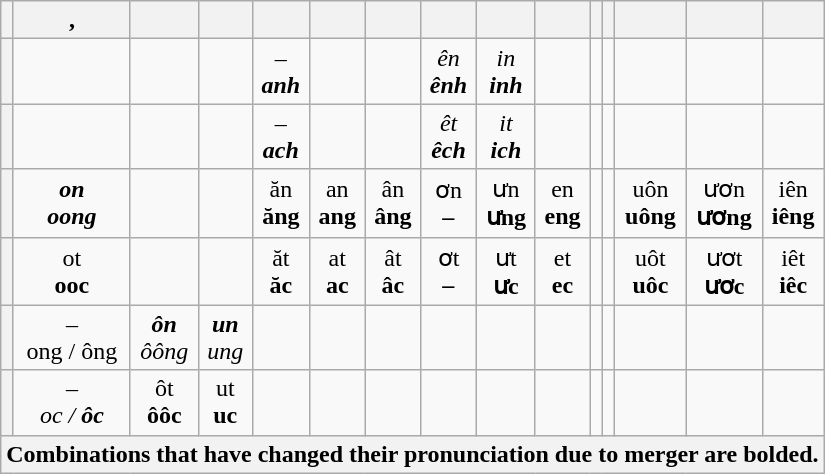<table class="wikitable" style="text-align: center;">
<tr>
<th></th>
<th>, </th>
<th></th>
<th></th>
<th></th>
<th></th>
<th></th>
<th></th>
<th></th>
<th></th>
<th></th>
<th></th>
<th></th>
<th></th>
<th></th>
</tr>
<tr>
<th></th>
<td></td>
<td></td>
<td></td>
<td>–<br><strong><em>anh</em></strong></td>
<td></td>
<td></td>
<td><em>ên</em><br><strong><em>ênh</em></strong></td>
<td><em>in</em><br><strong><em>inh</em></strong></td>
<td></td>
<td></td>
<td></td>
<td></td>
<td></td>
<td></td>
</tr>
<tr>
<th></th>
<td></td>
<td></td>
<td></td>
<td>–<br><strong><em>ach</em></strong></td>
<td></td>
<td></td>
<td><em>êt</em><br><strong><em>êch</em></strong></td>
<td><em>it</em><br><strong><em>ich</em></strong></td>
<td></td>
<td></td>
<td></td>
<td></td>
<td></td>
<td></td>
</tr>
<tr>
<th></th>
<td><strong><em>on<strong><br>oong<em></td>
<td></td>
<td></td>
<td></em></strong>ăn<strong><em><br></em>ăng<em></td>
<td></em></strong>an<strong><em><br></em>ang<em></td>
<td></em></strong>ân<strong><em><br></em>âng<em></td>
<td></em></strong>ơn<strong><em><br>–</td>
<td></em></strong>ưn<strong><em><br></em>ưng<em></td>
<td></em></strong>en<strong><em><br></em>eng<em></td>
<td></td>
<td></td>
<td></em></strong>uôn<strong><em><br></em>uông<em></td>
<td></em></strong>ươn<strong><em><br></em>ương<em></td>
<td></em></strong>iên<strong><em><br></em>iêng<em></td>
</tr>
<tr>
<th></th>
<td></em></strong>ot<strong><em><br></em>ooc<em></td>
<td></td>
<td></td>
<td></em></strong>ăt<strong><em><br></em>ăc<em></td>
<td></em></strong>at<strong><em><br></em>ac<em></td>
<td></em></strong>ât<strong><em><br></em>âc<em></td>
<td></em></strong>ơt<strong><em><br>–</td>
<td></em></strong>ưt<strong><em><br></em>ưc<em></td>
<td></em></strong>et<strong><em><br></em>ec<em></td>
<td></td>
<td></td>
<td></em></strong>uôt<strong><em><br></em>uôc<em></td>
<td></em></strong>ươt<strong><em><br></em>ươc<em></td>
<td></em></strong>iêt<strong><em><br></em>iêc<em></td>
</tr>
<tr>
<th></th>
<td>–<br></em>ong / </strong>ông</em></strong></td>
<td><strong><em>ôn</em></strong><br><em>ôông</em></td>
<td><strong><em>un</em></strong><br><em>ung</em></td>
<td></td>
<td></td>
<td></td>
<td></td>
<td></td>
<td></td>
<td></td>
<td></td>
<td></td>
<td></td>
<td></td>
</tr>
<tr>
<th></th>
<td>–<br><em>oc / <strong>ôc<strong><em></td>
<td></em></strong>ôt<strong><em><br></em>ôôc<em></td>
<td></em></strong>ut<strong><em><br></em>uc<em></td>
<td></td>
<td></td>
<td></td>
<td></td>
<td></td>
<td></td>
<td></td>
<td></td>
<td></td>
<td></td>
<td></td>
</tr>
<tr>
<th colspan="15">Combinations that have changed their pronunciation due to merger are bolded.</th>
</tr>
</table>
